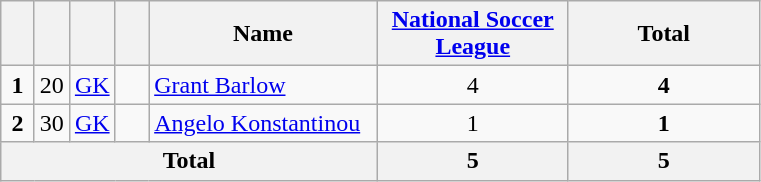<table class="wikitable" style="text-align:center">
<tr>
<th width=15></th>
<th width=15></th>
<th width=15></th>
<th width=15></th>
<th width=145>Name</th>
<th width=120><a href='#'>National Soccer League</a></th>
<th width=120>Total</th>
</tr>
<tr>
<td><strong>1</strong></td>
<td>20</td>
<td><a href='#'>GK</a></td>
<td></td>
<td align=left><a href='#'>Grant Barlow</a></td>
<td>4</td>
<td><strong>4</strong></td>
</tr>
<tr>
<td><strong>2</strong></td>
<td>30</td>
<td><a href='#'>GK</a></td>
<td></td>
<td align=left><a href='#'>Angelo Konstantinou</a></td>
<td>1</td>
<td><strong>1</strong></td>
</tr>
<tr>
<th colspan="5"><strong>Total</strong></th>
<th>5</th>
<th>5</th>
</tr>
</table>
